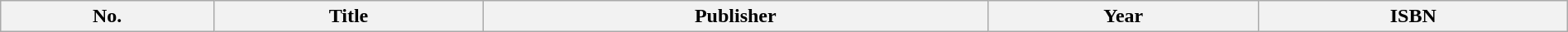<table class="wikitable" style="width:100%;">
<tr>
<th>No.</th>
<th>Title</th>
<th>Publisher</th>
<th>Year</th>
<th>ISBN<br>

</th>
</tr>
</table>
